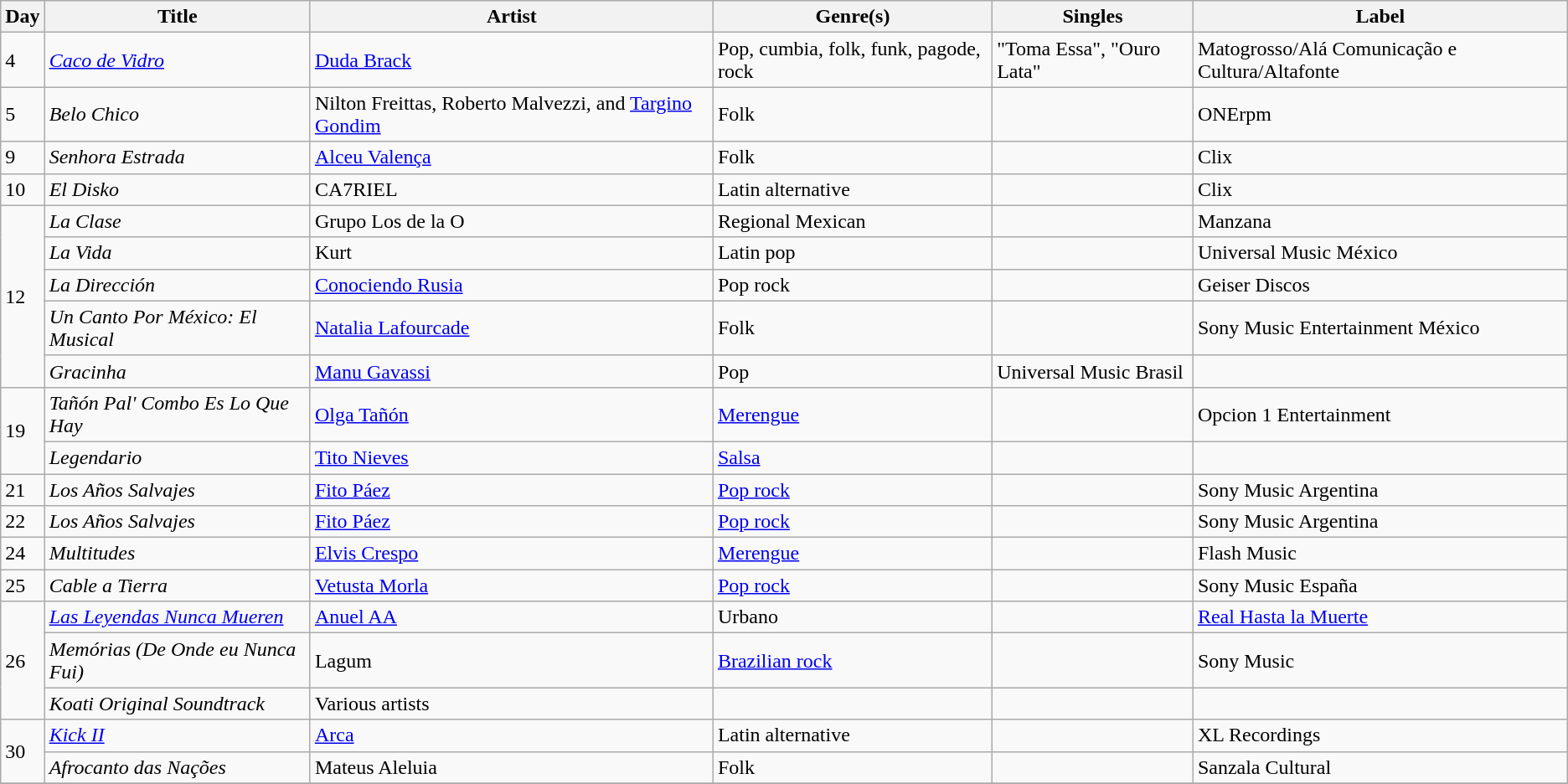<table class="wikitable sortable" style="text-align: left;">
<tr>
<th>Day</th>
<th>Title</th>
<th>Artist</th>
<th>Genre(s)</th>
<th>Singles</th>
<th>Label</th>
</tr>
<tr>
<td>4</td>
<td><em><a href='#'>Caco de Vidro</a></em></td>
<td><a href='#'>Duda Brack</a></td>
<td>Pop, cumbia, folk, funk, pagode, rock</td>
<td>"Toma Essa", "Ouro Lata"</td>
<td>Matogrosso/Alá Comunicação e Cultura/Altafonte</td>
</tr>
<tr>
<td>5</td>
<td><em>Belo Chico</em></td>
<td>Nilton Freittas, Roberto Malvezzi, and <a href='#'>Targino Gondim</a></td>
<td>Folk</td>
<td></td>
<td>ONErpm</td>
</tr>
<tr>
<td>9</td>
<td><em>Senhora Estrada</em></td>
<td><a href='#'>Alceu Valença</a></td>
<td>Folk</td>
<td></td>
<td>Clix</td>
</tr>
<tr>
<td>10</td>
<td><em>El Disko</em></td>
<td>CA7RIEL</td>
<td>Latin alternative</td>
<td></td>
<td>Clix</td>
</tr>
<tr>
<td rowspan="5">12</td>
<td><em>La Clase</em></td>
<td>Grupo Los de la O</td>
<td>Regional Mexican</td>
<td></td>
<td>Manzana</td>
</tr>
<tr>
<td><em>La Vida</em></td>
<td>Kurt</td>
<td>Latin pop</td>
<td></td>
<td>Universal Music México</td>
</tr>
<tr>
<td><em>La Dirección</em></td>
<td><a href='#'>Conociendo Rusia</a></td>
<td>Pop rock</td>
<td></td>
<td>Geiser Discos</td>
</tr>
<tr>
<td><em>Un Canto Por México: El Musical</em></td>
<td><a href='#'>Natalia Lafourcade</a></td>
<td>Folk</td>
<td></td>
<td>Sony Music Entertainment México</td>
</tr>
<tr>
<td><em>Gracinha</em></td>
<td><a href='#'>Manu Gavassi</a></td>
<td>Pop</td>
<td>Universal Music Brasil</td>
</tr>
<tr>
<td rowspan="2">19</td>
<td><em>Tañón Pal' Combo Es Lo Que Hay</em></td>
<td><a href='#'>Olga Tañón</a></td>
<td><a href='#'>Merengue</a></td>
<td></td>
<td>Opcion 1 Entertainment</td>
</tr>
<tr>
<td><em>Legendario </em></td>
<td><a href='#'>Tito Nieves</a></td>
<td><a href='#'>Salsa</a></td>
<td></td>
<td></td>
</tr>
<tr>
<td>21</td>
<td><em>Los Años Salvajes</em></td>
<td><a href='#'>Fito Páez</a></td>
<td><a href='#'>Pop rock</a></td>
<td></td>
<td>Sony Music Argentina</td>
</tr>
<tr>
<td>22</td>
<td><em>Los Años Salvajes</em></td>
<td><a href='#'>Fito Páez</a></td>
<td><a href='#'>Pop rock</a></td>
<td></td>
<td>Sony Music Argentina</td>
</tr>
<tr>
<td>24</td>
<td><em>Multitudes</em></td>
<td><a href='#'>Elvis Crespo</a></td>
<td><a href='#'>Merengue</a></td>
<td></td>
<td>Flash Music</td>
</tr>
<tr>
<td>25</td>
<td><em>Cable a Tierra</em></td>
<td><a href='#'>Vetusta Morla</a></td>
<td><a href='#'>Pop rock</a></td>
<td></td>
<td>Sony Music España</td>
</tr>
<tr>
<td rowspan="3">26</td>
<td><em><a href='#'>Las Leyendas Nunca Mueren</a></em></td>
<td><a href='#'>Anuel AA</a></td>
<td>Urbano</td>
<td></td>
<td><a href='#'>Real Hasta la Muerte</a></td>
</tr>
<tr>
<td><em>Memórias (De Onde eu Nunca Fui) </em></td>
<td>Lagum</td>
<td><a href='#'>Brazilian rock</a></td>
<td></td>
<td>Sony Music</td>
</tr>
<tr>
<td><em>Koati Original Soundtrack</em></td>
<td>Various artists</td>
<td></td>
<td></td>
<td></td>
</tr>
<tr>
<td rowspan="2">30</td>
<td><em><a href='#'>Kick II</a></em></td>
<td><a href='#'>Arca</a></td>
<td>Latin alternative</td>
<td></td>
<td>XL Recordings</td>
</tr>
<tr>
<td><em>Afrocanto das Nações</em></td>
<td>Mateus Aleluia</td>
<td>Folk</td>
<td></td>
<td>Sanzala Cultural</td>
</tr>
<tr>
</tr>
</table>
